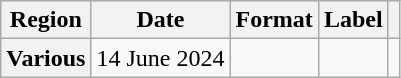<table class="wikitable plainrowheaders">
<tr>
<th scope="col">Region</th>
<th scope="col">Date</th>
<th scope="col">Format</th>
<th scope="col">Label</th>
<th scope="col"></th>
</tr>
<tr>
<th scope="row">Various</th>
<td>14 June 2024</td>
<td></td>
<td></td>
<td></td>
</tr>
</table>
